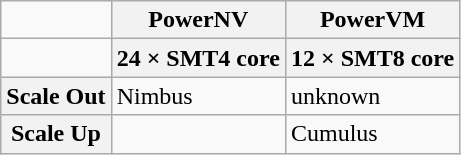<table class="wikitable">
<tr>
<td></td>
<th scope="col">PowerNV</th>
<th scope="col">PowerVM</th>
</tr>
<tr>
<td></td>
<th>24 × SMT4 core</th>
<th>12 × SMT8 core</th>
</tr>
<tr>
<th scope="row">Scale Out</th>
<td>Nimbus</td>
<td>unknown</td>
</tr>
<tr>
<th scope="row">Scale Up</th>
<td></td>
<td>Cumulus</td>
</tr>
</table>
